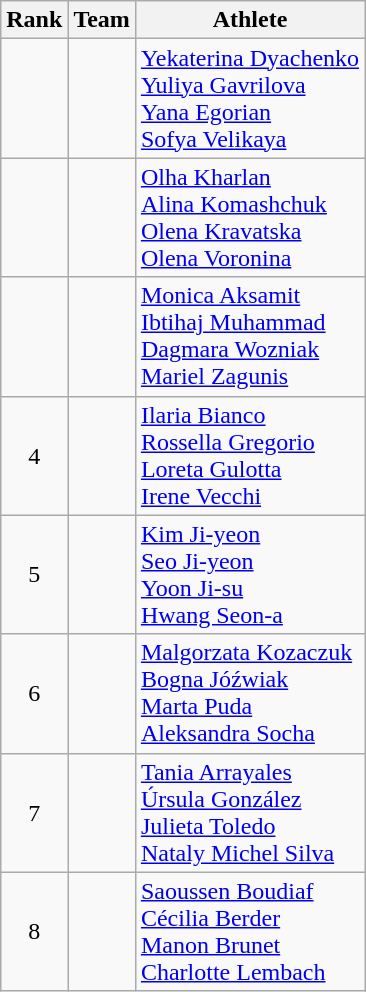<table class="wikitable sortable" style="text-align:center">
<tr>
<th>Rank</th>
<th>Team</th>
<th class="unsortable">Athlete</th>
</tr>
<tr>
<td></td>
<td align="left"></td>
<td align="left"><a href='#'>Yekaterina Dyachenko</a><br><a href='#'>Yuliya Gavrilova</a><br><a href='#'>Yana Egorian</a><br><a href='#'>Sofya Velikaya</a></td>
</tr>
<tr>
<td></td>
<td align="left"></td>
<td align="left"><a href='#'>Olha Kharlan</a><br><a href='#'>Alina Komashchuk</a><br><a href='#'>Olena Kravatska</a><br><a href='#'>Olena Voronina</a></td>
</tr>
<tr>
<td></td>
<td align="left"></td>
<td align="left"><a href='#'>Monica Aksamit</a><br><a href='#'>Ibtihaj Muhammad</a><br><a href='#'>Dagmara Wozniak</a><br><a href='#'>Mariel Zagunis</a></td>
</tr>
<tr>
<td>4</td>
<td align="left"></td>
<td align="left"><a href='#'>Ilaria Bianco</a><br><a href='#'>Rossella Gregorio</a><br><a href='#'>Loreta Gulotta</a><br><a href='#'>Irene Vecchi</a></td>
</tr>
<tr>
<td>5</td>
<td align="left"></td>
<td align="left"><a href='#'>Kim Ji-yeon</a><br><a href='#'>Seo Ji-yeon</a><br><a href='#'>Yoon Ji-su</a><br><a href='#'>Hwang Seon-a</a></td>
</tr>
<tr>
<td>6</td>
<td align="left"></td>
<td align="left"><a href='#'>Malgorzata Kozaczuk</a><br><a href='#'>Bogna Jóźwiak</a><br><a href='#'>Marta Puda</a><br><a href='#'>Aleksandra Socha</a></td>
</tr>
<tr>
<td>7</td>
<td align="left"></td>
<td align="left"><a href='#'>Tania Arrayales</a><br><a href='#'>Úrsula González</a><br><a href='#'>Julieta Toledo</a><br><a href='#'>Nataly Michel Silva</a></td>
</tr>
<tr>
<td>8</td>
<td align="left"></td>
<td align="left"><a href='#'>Saoussen Boudiaf</a><br><a href='#'>Cécilia Berder</a><br><a href='#'>Manon Brunet</a><br><a href='#'>Charlotte Lembach</a></td>
</tr>
</table>
